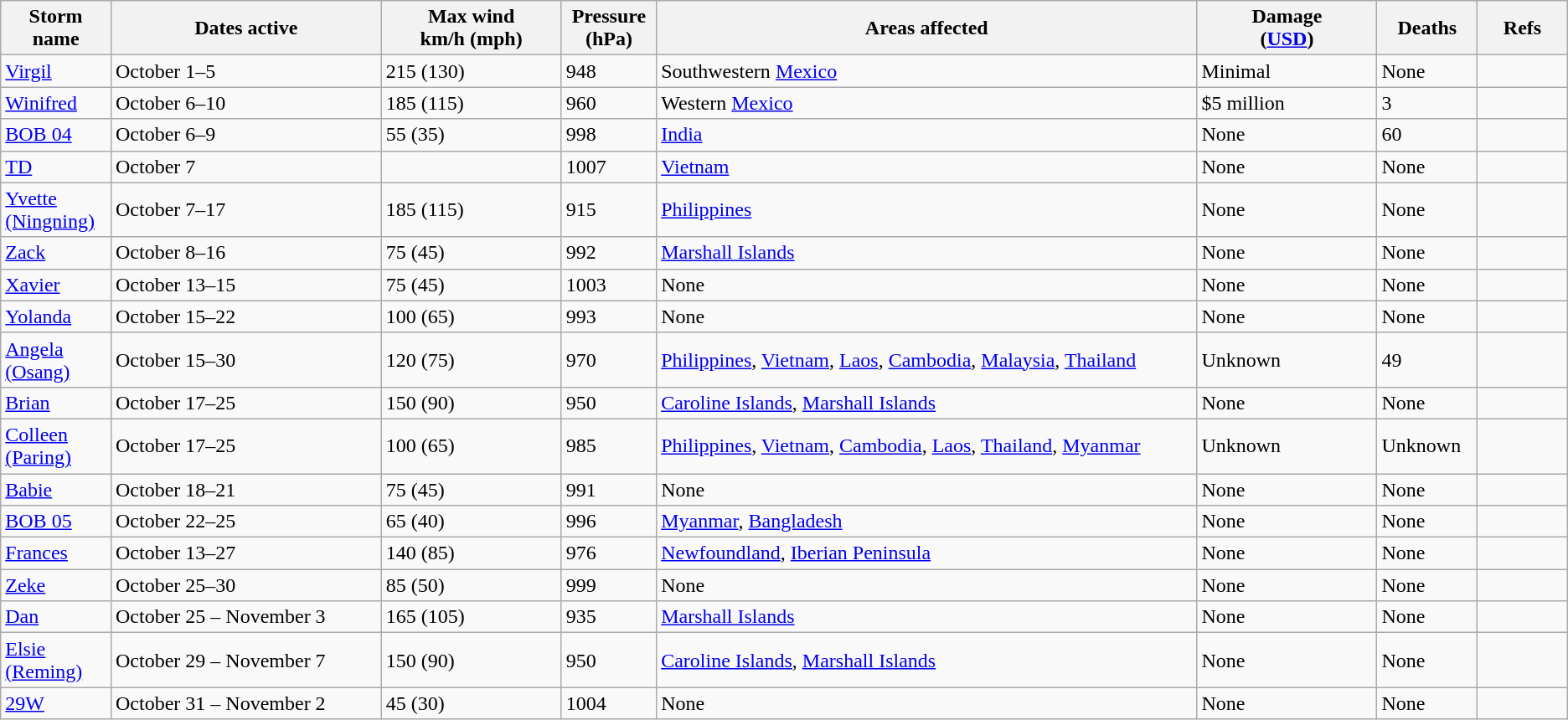<table class="wikitable sortable">
<tr>
<th width="5%">Storm name</th>
<th width="15%">Dates active</th>
<th width="10%">Max wind<br>km/h (mph)</th>
<th width="5%">Pressure<br>(hPa)</th>
<th width="30%">Areas affected</th>
<th width="10%">Damage<br>(<a href='#'>USD</a>)</th>
<th width="5%">Deaths</th>
<th width="5%">Refs</th>
</tr>
<tr>
<td><a href='#'>Virgil</a></td>
<td>October 1–5</td>
<td>215 (130)</td>
<td>948</td>
<td>Southwestern <a href='#'>Mexico</a></td>
<td>Minimal</td>
<td>None</td>
<td></td>
</tr>
<tr>
<td><a href='#'>Winifred</a></td>
<td>October 6–10</td>
<td>185 (115)</td>
<td>960</td>
<td>Western <a href='#'>Mexico</a></td>
<td>$5 million</td>
<td>3</td>
<td></td>
</tr>
<tr>
<td><a href='#'>BOB 04</a></td>
<td>October 6–9</td>
<td>55 (35)</td>
<td>998</td>
<td><a href='#'>India</a></td>
<td>None</td>
<td>60</td>
<td></td>
</tr>
<tr>
<td><a href='#'>TD</a></td>
<td>October 7</td>
<td></td>
<td>1007</td>
<td><a href='#'>Vietnam</a></td>
<td>None</td>
<td>None</td>
<td></td>
</tr>
<tr>
<td><a href='#'>Yvette (Ningning)</a></td>
<td>October 7–17</td>
<td>185 (115)</td>
<td>915</td>
<td><a href='#'>Philippines</a></td>
<td>None</td>
<td>None</td>
<td></td>
</tr>
<tr>
<td><a href='#'>Zack</a></td>
<td>October 8–16</td>
<td>75 (45)</td>
<td>992</td>
<td><a href='#'>Marshall Islands</a></td>
<td>None</td>
<td>None</td>
<td></td>
</tr>
<tr>
<td><a href='#'>Xavier</a></td>
<td>October 13–15</td>
<td>75 (45)</td>
<td>1003</td>
<td>None</td>
<td>None</td>
<td>None</td>
<td></td>
</tr>
<tr>
<td><a href='#'>Yolanda</a></td>
<td>October 15–22</td>
<td>100 (65)</td>
<td>993</td>
<td>None</td>
<td>None</td>
<td>None</td>
<td></td>
</tr>
<tr>
<td><a href='#'>Angela (Osang)</a></td>
<td>October 15–30</td>
<td>120 (75)</td>
<td>970</td>
<td><a href='#'>Philippines</a>, <a href='#'>Vietnam</a>, <a href='#'>Laos</a>, <a href='#'>Cambodia</a>, <a href='#'>Malaysia</a>, <a href='#'>Thailand</a></td>
<td>Unknown</td>
<td>49</td>
<td></td>
</tr>
<tr>
<td><a href='#'>Brian</a></td>
<td>October 17–25</td>
<td>150 (90)</td>
<td>950</td>
<td><a href='#'>Caroline Islands</a>, <a href='#'>Marshall Islands</a></td>
<td>None</td>
<td>None</td>
<td></td>
</tr>
<tr>
<td><a href='#'>Colleen (Paring)</a></td>
<td>October 17–25</td>
<td>100 (65)</td>
<td>985</td>
<td><a href='#'>Philippines</a>, <a href='#'>Vietnam</a>, <a href='#'>Cambodia</a>, <a href='#'>Laos</a>, <a href='#'>Thailand</a>, <a href='#'>Myanmar</a></td>
<td>Unknown</td>
<td>Unknown</td>
<td></td>
</tr>
<tr>
<td><a href='#'>Babie</a></td>
<td>October 18–21</td>
<td>75 (45)</td>
<td>991</td>
<td>None</td>
<td>None</td>
<td>None</td>
<td></td>
</tr>
<tr>
<td><a href='#'>BOB 05</a></td>
<td>October 22–25</td>
<td>65 (40)</td>
<td>996</td>
<td><a href='#'>Myanmar</a>, <a href='#'>Bangladesh</a></td>
<td>None</td>
<td>None</td>
<td></td>
</tr>
<tr>
<td><a href='#'>Frances</a></td>
<td>October 13–27</td>
<td>140 (85)</td>
<td>976</td>
<td><a href='#'>Newfoundland</a>, <a href='#'>Iberian Peninsula</a></td>
<td>None</td>
<td>None</td>
<td></td>
</tr>
<tr>
<td><a href='#'>Zeke</a></td>
<td>October 25–30</td>
<td>85 (50)</td>
<td>999</td>
<td>None</td>
<td>None</td>
<td>None</td>
<td></td>
</tr>
<tr>
<td><a href='#'>Dan</a></td>
<td>October 25 – November 3</td>
<td>165 (105)</td>
<td>935</td>
<td><a href='#'>Marshall Islands</a></td>
<td>None</td>
<td>None</td>
<td></td>
</tr>
<tr>
<td><a href='#'>Elsie (Reming)</a></td>
<td>October 29 – November 7</td>
<td>150 (90)</td>
<td>950</td>
<td><a href='#'>Caroline Islands</a>, <a href='#'>Marshall Islands</a></td>
<td>None</td>
<td>None</td>
<td></td>
</tr>
<tr>
<td><a href='#'>29W</a></td>
<td>October 31 – November 2</td>
<td>45 (30)</td>
<td>1004</td>
<td>None</td>
<td>None</td>
<td>None</td>
<td></td>
</tr>
</table>
